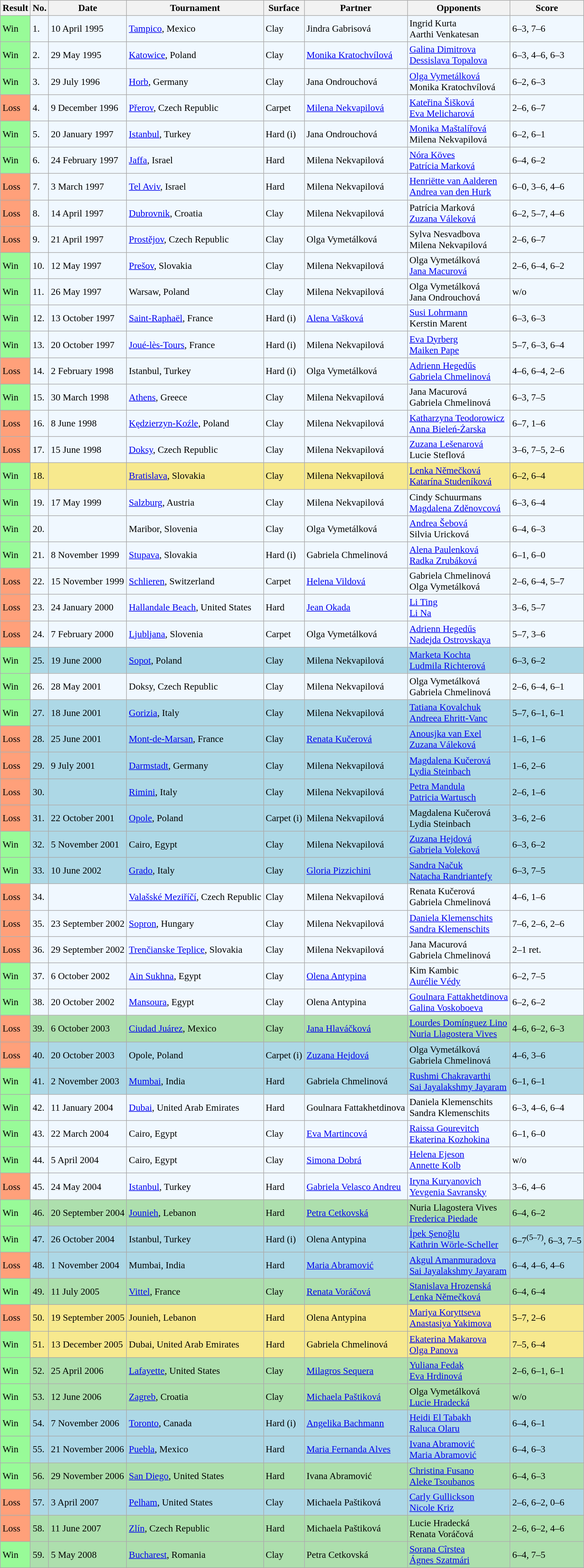<table class="sortable wikitable" style=font-size:97%>
<tr>
<th>Result</th>
<th>No.</th>
<th>Date</th>
<th>Tournament</th>
<th>Surface</th>
<th>Partner</th>
<th>Opponents</th>
<th>Score</th>
</tr>
<tr style="background:#f0f8ff;">
<td style="background:#98fb98;">Win</td>
<td>1.</td>
<td>10 April 1995</td>
<td><a href='#'>Tampico</a>, Mexico</td>
<td>Clay</td>
<td> Jindra Gabrisová</td>
<td> Ingrid Kurta <br>  Aarthi Venkatesan</td>
<td>6–3, 7–6</td>
</tr>
<tr style="background:#f0f8ff;">
<td style="background:#98fb98;">Win</td>
<td>2.</td>
<td>29 May 1995</td>
<td><a href='#'>Katowice</a>, Poland</td>
<td>Clay</td>
<td> <a href='#'>Monika Kratochvílová</a></td>
<td> <a href='#'>Galina Dimitrova</a> <br>  <a href='#'>Dessislava Topalova</a></td>
<td>6–3, 4–6, 6–3</td>
</tr>
<tr style="background:#f0f8ff;">
<td style="background:#98fb98;">Win</td>
<td>3.</td>
<td>29 July 1996</td>
<td><a href='#'>Horb</a>, Germany</td>
<td>Clay</td>
<td> Jana Ondrouchová</td>
<td> <a href='#'>Olga Vymetálková</a> <br>  Monika Kratochvílová</td>
<td>6–2, 6–3</td>
</tr>
<tr style="background:#f0f8ff;">
<td style="background:#ffa07a;">Loss</td>
<td>4.</td>
<td>9 December 1996</td>
<td><a href='#'>Přerov</a>, Czech Republic</td>
<td>Carpet</td>
<td> <a href='#'>Milena Nekvapilová</a></td>
<td> <a href='#'>Kateřina Šišková</a> <br>  <a href='#'>Eva Melicharová</a></td>
<td>2–6, 6–7</td>
</tr>
<tr style="background:#f0f8ff;">
<td style="background:#98fb98;">Win</td>
<td>5.</td>
<td>20 January 1997</td>
<td><a href='#'>Istanbul</a>, Turkey</td>
<td>Hard (i)</td>
<td> Jana Ondrouchová</td>
<td> <a href='#'>Monika Maštalířová</a> <br>  Milena Nekvapilová</td>
<td>6–2, 6–1</td>
</tr>
<tr style="background:#f0f8ff;">
<td style="background:#98fb98;">Win</td>
<td>6.</td>
<td>24 February 1997</td>
<td><a href='#'>Jaffa</a>, Israel</td>
<td>Hard</td>
<td> Milena Nekvapilová</td>
<td> <a href='#'>Nóra Köves</a> <br>  <a href='#'>Patrícia Marková</a></td>
<td>6–4, 6–2</td>
</tr>
<tr style="background:#f0f8ff;">
<td style="background:#ffa07a;">Loss</td>
<td>7.</td>
<td>3 March 1997</td>
<td><a href='#'>Tel Aviv</a>, Israel</td>
<td>Hard</td>
<td> Milena Nekvapilová</td>
<td> <a href='#'>Henriëtte van Aalderen</a> <br>  <a href='#'>Andrea van den Hurk</a></td>
<td>6–0, 3–6, 4–6</td>
</tr>
<tr style="background:#f0f8ff;">
<td style="background:#ffa07a;">Loss</td>
<td>8.</td>
<td>14 April 1997</td>
<td><a href='#'>Dubrovnik</a>, Croatia</td>
<td>Clay</td>
<td> Milena Nekvapilová</td>
<td> Patrícia Marková <br>  <a href='#'>Zuzana Váleková</a></td>
<td>6–2, 5–7, 4–6</td>
</tr>
<tr style="background:#f0f8ff;">
<td style="background:#ffa07a;">Loss</td>
<td>9.</td>
<td>21 April 1997</td>
<td><a href='#'>Prostějov</a>, Czech Republic</td>
<td>Clay</td>
<td> Olga Vymetálková</td>
<td> Sylva Nesvadbova <br>  Milena Nekvapilová</td>
<td>2–6, 6–7</td>
</tr>
<tr style="background:#f0f8ff;">
<td style="background:#98fb98;">Win</td>
<td>10.</td>
<td>12 May 1997</td>
<td><a href='#'>Prešov</a>, Slovakia</td>
<td>Clay</td>
<td> Milena Nekvapilová</td>
<td> Olga Vymetálková <br>  <a href='#'>Jana Macurová</a></td>
<td>2–6, 6–4, 6–2</td>
</tr>
<tr style="background:#f0f8ff;">
<td style="background:#98fb98;">Win</td>
<td>11.</td>
<td>26 May 1997</td>
<td>Warsaw, Poland</td>
<td>Clay</td>
<td> Milena Nekvapilová</td>
<td> Olga Vymetálková <br>  Jana Ondrouchová</td>
<td>w/o</td>
</tr>
<tr style="background:#f0f8ff;">
<td style="background:#98fb98;">Win</td>
<td>12.</td>
<td>13 October 1997</td>
<td><a href='#'>Saint-Raphaël</a>, France</td>
<td>Hard (i)</td>
<td> <a href='#'>Alena Vašková</a></td>
<td> <a href='#'>Susi Lohrmann</a> <br>  Kerstin Marent</td>
<td>6–3, 6–3</td>
</tr>
<tr style="background:#f0f8ff;">
<td style="background:#98fb98;">Win</td>
<td>13.</td>
<td>20 October 1997</td>
<td><a href='#'>Joué-lès-Tours</a>, France</td>
<td>Hard (i)</td>
<td> Milena Nekvapilová</td>
<td> <a href='#'>Eva Dyrberg</a> <br>  <a href='#'>Maiken Pape</a></td>
<td>5–7, 6–3, 6–4</td>
</tr>
<tr style="background:#f0f8ff;">
<td style="background:#ffa07a;">Loss</td>
<td>14.</td>
<td>2 February 1998</td>
<td>Istanbul, Turkey</td>
<td>Hard (i)</td>
<td> Olga Vymetálková</td>
<td> <a href='#'>Adrienn Hegedűs</a> <br>  <a href='#'>Gabriela Chmelinová</a></td>
<td>4–6, 6–4, 2–6</td>
</tr>
<tr style="background:#f0f8ff;">
<td style="background:#98fb98;">Win</td>
<td>15.</td>
<td>30 March 1998</td>
<td><a href='#'>Athens</a>, Greece</td>
<td>Clay</td>
<td> Milena Nekvapilová</td>
<td> Jana Macurová <br>  Gabriela Chmelinová</td>
<td>6–3, 7–5</td>
</tr>
<tr style="background:#f0f8ff;">
<td style="background:#ffa07a;">Loss</td>
<td>16.</td>
<td>8 June 1998</td>
<td><a href='#'>Kędzierzyn-Koźle</a>, Poland</td>
<td>Clay</td>
<td> Milena Nekvapilová</td>
<td> <a href='#'>Katharzyna Teodorowicz</a> <br>  <a href='#'>Anna Bieleń-Żarska</a></td>
<td>6–7, 1–6</td>
</tr>
<tr style="background:#f0f8ff;">
<td style="background:#ffa07a;">Loss</td>
<td>17.</td>
<td>15 June 1998</td>
<td><a href='#'>Doksy</a>, Czech Republic</td>
<td>Clay</td>
<td> Milena Nekvapilová</td>
<td> <a href='#'>Zuzana Lešenarová</a> <br>  Lucie Steflová</td>
<td>3–6, 7–5, 2–6</td>
</tr>
<tr style="background:#f7e98e;">
<td style="background:#98fb98;">Win</td>
<td>18.</td>
<td></td>
<td><a href='#'>Bratislava</a>, Slovakia</td>
<td>Clay</td>
<td> Milena Nekvapilová</td>
<td> <a href='#'>Lenka Němečková</a> <br>  <a href='#'>Katarína Studeníková</a></td>
<td>6–2, 6–4</td>
</tr>
<tr style="background:#f0f8ff;">
<td style="background:#98fb98;">Win</td>
<td>19.</td>
<td>17 May 1999</td>
<td><a href='#'>Salzburg</a>, Austria</td>
<td>Clay</td>
<td> Milena Nekvapilová</td>
<td> Cindy Schuurmans <br>  <a href='#'>Magdalena Zděnovcová</a></td>
<td>6–3, 6–4</td>
</tr>
<tr style="background:#f0f8ff;">
<td style="background:#98fb98;">Win</td>
<td>20.</td>
<td></td>
<td>Maribor, Slovenia</td>
<td>Clay</td>
<td> Olga Vymetálková</td>
<td> <a href='#'>Andrea Šebová</a> <br>  Silvia Uricková</td>
<td>6–4, 6–3</td>
</tr>
<tr style="background:#f0f8ff;">
<td style="background:#98fb98;">Win</td>
<td>21.</td>
<td>8 November 1999</td>
<td><a href='#'>Stupava</a>, Slovakia</td>
<td>Hard (i)</td>
<td> Gabriela Chmelinová</td>
<td> <a href='#'>Alena Paulenková</a> <br>  <a href='#'>Radka Zrubáková</a></td>
<td>6–1, 6–0</td>
</tr>
<tr style="background:#f0f8ff;">
<td style="background:#ffa07a;">Loss</td>
<td>22.</td>
<td>15 November 1999</td>
<td><a href='#'>Schlieren</a>, Switzerland</td>
<td>Carpet</td>
<td> <a href='#'>Helena Vildová</a></td>
<td> Gabriela Chmelinová <br>  Olga Vymetálková</td>
<td>2–6, 6–4, 5–7</td>
</tr>
<tr style="background:#f0f8ff;">
<td style="background:#ffa07a;">Loss</td>
<td>23.</td>
<td>24 January 2000</td>
<td><a href='#'>Hallandale Beach</a>, United States</td>
<td>Hard</td>
<td> <a href='#'>Jean Okada</a></td>
<td> <a href='#'>Li Ting</a> <br>  <a href='#'>Li Na</a></td>
<td>3–6, 5–7</td>
</tr>
<tr style="background:#f0f8ff;">
<td style="background:#ffa07a;">Loss</td>
<td>24.</td>
<td>7 February 2000</td>
<td><a href='#'>Ljubljana</a>, Slovenia</td>
<td>Carpet</td>
<td> Olga Vymetálková</td>
<td> <a href='#'>Adrienn Hegedűs</a> <br>  <a href='#'>Nadejda Ostrovskaya</a></td>
<td>5–7, 3–6</td>
</tr>
<tr style="background:lightblue;">
<td style="background:#98fb98;">Win</td>
<td>25.</td>
<td>19 June 2000</td>
<td><a href='#'>Sopot</a>, Poland</td>
<td>Clay</td>
<td> Milena Nekvapilová</td>
<td> <a href='#'>Marketa Kochta</a> <br>  <a href='#'>Ludmila Richterová</a></td>
<td>6–3, 6–2</td>
</tr>
<tr style="background:#f0f8ff;">
<td style="background:#98fb98;">Win</td>
<td>26.</td>
<td>28 May 2001</td>
<td>Doksy, Czech Republic</td>
<td>Clay</td>
<td> Milena Nekvapilová</td>
<td> Olga Vymetálková <br>  Gabriela Chmelinová</td>
<td>2–6, 6–4, 6–1</td>
</tr>
<tr style="background:lightblue;">
<td style="background:#98fb98;">Win</td>
<td>27.</td>
<td>18 June 2001</td>
<td><a href='#'>Gorizia</a>, Italy</td>
<td>Clay</td>
<td> Milena Nekvapilová</td>
<td> <a href='#'>Tatiana Kovalchuk</a> <br>  <a href='#'>Andreea Ehritt-Vanc</a></td>
<td>5–7, 6–1, 6–1</td>
</tr>
<tr style="background:lightblue;">
<td style="background:#ffa07a;">Loss</td>
<td>28.</td>
<td>25 June 2001</td>
<td><a href='#'>Mont-de-Marsan</a>, France</td>
<td>Clay</td>
<td> <a href='#'>Renata Kučerová</a></td>
<td> <a href='#'>Anousjka van Exel</a> <br>  <a href='#'>Zuzana Váleková</a></td>
<td>1–6, 1–6</td>
</tr>
<tr style="background:lightblue;">
<td style="background:#ffa07a;">Loss</td>
<td>29.</td>
<td>9 July 2001</td>
<td><a href='#'>Darmstadt</a>, Germany</td>
<td>Clay</td>
<td> Milena Nekvapilová</td>
<td> <a href='#'>Magdalena Kučerová</a> <br>  <a href='#'>Lydia Steinbach</a></td>
<td>1–6, 2–6</td>
</tr>
<tr style="background:lightblue;">
<td style="background:#ffa07a;">Loss</td>
<td>30.</td>
<td></td>
<td><a href='#'>Rimini</a>, Italy</td>
<td>Clay</td>
<td> Milena Nekvapilová</td>
<td> <a href='#'>Petra Mandula</a> <br>  <a href='#'>Patricia Wartusch</a></td>
<td>2–6, 1–6</td>
</tr>
<tr style="background:lightblue;">
<td style="background:#ffa07a;">Loss</td>
<td>31.</td>
<td>22 October 2001</td>
<td><a href='#'>Opole</a>, Poland</td>
<td>Carpet (i)</td>
<td> Milena Nekvapilová</td>
<td> Magdalena Kučerová <br>  Lydia Steinbach</td>
<td>3–6, 2–6</td>
</tr>
<tr style="background:lightblue;">
<td style="background:#98fb98;">Win</td>
<td>32.</td>
<td>5 November 2001</td>
<td>Cairo, Egypt</td>
<td>Clay</td>
<td> Milena Nekvapilová</td>
<td> <a href='#'>Zuzana Hejdová</a> <br>  <a href='#'>Gabriela Voleková</a></td>
<td>6–3, 6–2</td>
</tr>
<tr style="background:lightblue;">
<td style="background:#98fb98;">Win</td>
<td>33.</td>
<td>10 June 2002</td>
<td><a href='#'>Grado</a>, Italy</td>
<td>Clay</td>
<td> <a href='#'>Gloria Pizzichini</a></td>
<td> <a href='#'>Sandra Načuk</a> <br>  <a href='#'>Natacha Randriantefy</a></td>
<td>6–3, 7–5</td>
</tr>
<tr style="background:#f0f8ff;">
<td style="background:#ffa07a;">Loss</td>
<td>34.</td>
<td></td>
<td><a href='#'>Valašské Meziříčí</a>, Czech Republic</td>
<td>Clay</td>
<td> Milena Nekvapilová</td>
<td> Renata Kučerová <br>  Gabriela Chmelinová</td>
<td>4–6, 1–6</td>
</tr>
<tr style="background:#f0f8ff;">
<td style="background:#ffa07a;">Loss</td>
<td>35.</td>
<td>23 September 2002</td>
<td><a href='#'>Sopron</a>, Hungary</td>
<td>Clay</td>
<td> Milena Nekvapilová</td>
<td> <a href='#'>Daniela Klemenschits</a> <br>  <a href='#'>Sandra Klemenschits</a></td>
<td>7–6, 2–6, 2–6</td>
</tr>
<tr style="background:#f0f8ff;">
<td style="background:#ffa07a;">Loss</td>
<td>36.</td>
<td>29 September 2002</td>
<td><a href='#'>Trenčianske Teplice</a>, Slovakia</td>
<td>Clay</td>
<td> Milena Nekvapilová</td>
<td> Jana Macurová <br>  Gabriela Chmelinová</td>
<td>2–1 ret.</td>
</tr>
<tr style="background:#f0f8ff;">
<td style="background:#98fb98;">Win</td>
<td>37.</td>
<td>6 October 2002</td>
<td><a href='#'>Ain Sukhna</a>, Egypt</td>
<td>Clay</td>
<td> <a href='#'>Olena Antypina</a></td>
<td> Kim Kambic <br>  <a href='#'>Aurélie Védy</a></td>
<td>6–2, 7–5</td>
</tr>
<tr style="background:#f0f8ff;">
<td style="background:#98fb98;">Win</td>
<td>38.</td>
<td>20 October 2002</td>
<td><a href='#'>Mansoura</a>, Egypt</td>
<td>Clay</td>
<td> Olena Antypina</td>
<td> <a href='#'>Goulnara Fattakhetdinova</a> <br>  <a href='#'>Galina Voskoboeva</a></td>
<td>6–2, 6–2</td>
</tr>
<tr style="background:#addfad;">
<td style="background:#ffa07a;">Loss</td>
<td>39.</td>
<td>6 October 2003</td>
<td><a href='#'>Ciudad Juárez</a>, Mexico</td>
<td>Clay</td>
<td> <a href='#'>Jana Hlaváčková</a></td>
<td> <a href='#'>Lourdes Domínguez Lino</a> <br>  <a href='#'>Nuria Llagostera Vives</a></td>
<td>4–6, 6–2, 6–3</td>
</tr>
<tr style="background:lightblue;">
<td style="background:#ffa07a;">Loss</td>
<td>40.</td>
<td>20 October 2003</td>
<td>Opole, Poland</td>
<td>Carpet (i)</td>
<td> <a href='#'>Zuzana Hejdová</a></td>
<td> Olga Vymetálková <br>  Gabriela Chmelinová</td>
<td>4–6, 3–6</td>
</tr>
<tr style="background:lightblue;">
<td style="background:#98fb98;">Win</td>
<td>41.</td>
<td>2 November 2003</td>
<td><a href='#'>Mumbai</a>, India</td>
<td>Hard</td>
<td> Gabriela Chmelinová</td>
<td> <a href='#'>Rushmi Chakravarthi</a> <br>  <a href='#'>Sai Jayalakshmy Jayaram</a></td>
<td>6–1, 6–1</td>
</tr>
<tr style="background:#f0f8ff;">
<td style="background:#98fb98;">Win</td>
<td>42.</td>
<td>11 January 2004</td>
<td><a href='#'>Dubai</a>, United Arab Emirates</td>
<td>Hard</td>
<td> Goulnara Fattakhetdinova</td>
<td> Daniela Klemenschits <br>  Sandra Klemenschits</td>
<td>6–3, 4–6, 6–4</td>
</tr>
<tr style="background:#f0f8ff;">
<td style="background:#98fb98;">Win</td>
<td>43.</td>
<td>22 March 2004</td>
<td>Cairo, Egypt</td>
<td>Clay</td>
<td> <a href='#'>Eva Martincová</a></td>
<td> <a href='#'>Raissa Gourevitch</a> <br>  <a href='#'>Ekaterina Kozhokina</a></td>
<td>6–1, 6–0</td>
</tr>
<tr style="background:#f0f8ff;">
<td style="background:#98fb98;">Win</td>
<td>44.</td>
<td>5 April 2004</td>
<td>Cairo, Egypt</td>
<td>Clay</td>
<td> <a href='#'>Simona Dobrá</a></td>
<td> <a href='#'>Helena Ejeson</a> <br>  <a href='#'>Annette Kolb</a></td>
<td>w/o</td>
</tr>
<tr style="background:#f0f8ff;">
<td style="background:#ffa07a;">Loss</td>
<td>45.</td>
<td>24 May 2004</td>
<td><a href='#'>Istanbul</a>, Turkey</td>
<td>Hard</td>
<td> <a href='#'>Gabriela Velasco Andreu</a></td>
<td> <a href='#'>Iryna Kuryanovich</a> <br>  <a href='#'>Yevgenia Savransky</a></td>
<td>3–6, 4–6</td>
</tr>
<tr style="background:#addfad;">
<td style="background:#98fb98;">Win</td>
<td>46.</td>
<td>20 September 2004</td>
<td><a href='#'>Jounieh</a>, Lebanon</td>
<td>Hard</td>
<td> <a href='#'>Petra Cetkovská</a></td>
<td> Nuria Llagostera Vives <br>  <a href='#'>Frederica Piedade</a></td>
<td>6–4, 6–2</td>
</tr>
<tr style="background:lightblue;">
<td style="background:#98fb98;">Win</td>
<td>47.</td>
<td>26 October 2004</td>
<td>Istanbul, Turkey</td>
<td>Hard (i)</td>
<td> Olena Antypina</td>
<td> <a href='#'>İpek Şenoğlu</a> <br>  <a href='#'>Kathrin Wörle-Scheller</a></td>
<td>6–7<sup>(5–7)</sup>, 6–3, 7–5</td>
</tr>
<tr style="background:lightblue;">
<td style="background:#ffa07a;">Loss</td>
<td>48.</td>
<td>1 November 2004</td>
<td>Mumbai, India</td>
<td>Hard</td>
<td> <a href='#'>Maria Abramović</a></td>
<td> <a href='#'>Akgul Amanmuradova</a> <br>  <a href='#'>Sai Jayalakshmy Jayaram</a></td>
<td>6–4, 4–6, 4–6</td>
</tr>
<tr style="background:#addfad;">
<td style="background:#98fb98;">Win</td>
<td>49.</td>
<td>11 July 2005</td>
<td><a href='#'>Vittel</a>, France</td>
<td>Clay</td>
<td> <a href='#'>Renata Voráčová</a></td>
<td> <a href='#'>Stanislava Hrozenská</a> <br>  <a href='#'>Lenka Němečková</a></td>
<td>6–4, 6–4</td>
</tr>
<tr style="background:#f7e98e;">
<td style="background:#ffa07a;">Loss</td>
<td>50.</td>
<td>19 September 2005</td>
<td>Jounieh, Lebanon</td>
<td>Hard</td>
<td> Olena Antypina</td>
<td> <a href='#'>Mariya Koryttseva</a> <br>  <a href='#'>Anastasiya Yakimova</a></td>
<td>5–7, 2–6</td>
</tr>
<tr style="background:#f7e98e;">
<td style="background:#98fb98;">Win</td>
<td>51.</td>
<td>13 December 2005</td>
<td>Dubai, United Arab Emirates</td>
<td>Hard</td>
<td> Gabriela Chmelinová</td>
<td> <a href='#'>Ekaterina Makarova</a> <br>  <a href='#'>Olga Panova</a></td>
<td>7–5, 6–4</td>
</tr>
<tr style="background:#addfad;">
<td style="background:#98fb98;">Win</td>
<td>52.</td>
<td>25 April 2006</td>
<td><a href='#'>Lafayette</a>, United States</td>
<td>Clay</td>
<td> <a href='#'>Milagros Sequera</a></td>
<td> <a href='#'>Yuliana Fedak</a> <br>  <a href='#'>Eva Hrdinová</a></td>
<td>2–6, 6–1, 6–1</td>
</tr>
<tr style="background:#addfad;">
<td style="background:#98fb98;">Win</td>
<td>53.</td>
<td>12 June 2006</td>
<td><a href='#'>Zagreb</a>, Croatia</td>
<td>Clay</td>
<td> <a href='#'>Michaela Paštiková</a></td>
<td> Olga Vymetálková <br>  <a href='#'>Lucie Hradecká</a></td>
<td>w/o</td>
</tr>
<tr style="background:lightblue;">
<td style="background:#98fb98;">Win</td>
<td>54.</td>
<td>7 November 2006</td>
<td><a href='#'>Toronto</a>, Canada</td>
<td>Hard (i)</td>
<td> <a href='#'>Angelika Bachmann</a></td>
<td> <a href='#'>Heidi El Tabakh</a> <br>  <a href='#'>Raluca Olaru</a></td>
<td>6–4, 6–1</td>
</tr>
<tr style="background:lightblue;">
<td style="background:#98fb98;">Win</td>
<td>55.</td>
<td>21 November 2006</td>
<td><a href='#'>Puebla</a>, Mexico</td>
<td>Hard</td>
<td> <a href='#'>Maria Fernanda Alves</a></td>
<td> <a href='#'>Ivana Abramović</a> <br>  <a href='#'>Maria Abramović</a></td>
<td>6–4, 6–3</td>
</tr>
<tr style="background:#addfad;">
<td style="background:#98fb98;">Win</td>
<td>56.</td>
<td>29 November 2006</td>
<td><a href='#'>San Diego</a>, United States</td>
<td>Hard</td>
<td> Ivana Abramović</td>
<td> <a href='#'>Christina Fusano</a> <br>  <a href='#'>Aleke Tsoubanos</a></td>
<td>6–4, 6–3</td>
</tr>
<tr style="background:lightblue;">
<td style="background:#ffa07a;">Loss</td>
<td>57.</td>
<td>3 April 2007</td>
<td><a href='#'>Pelham</a>, United States</td>
<td>Clay</td>
<td> Michaela Paštiková</td>
<td> <a href='#'>Carly Gullickson</a> <br>  <a href='#'>Nicole Kriz</a></td>
<td>2–6, 6–2, 0–6</td>
</tr>
<tr style="background:#addfad;">
<td style="background:#ffa07a;">Loss</td>
<td>58.</td>
<td>11 June 2007</td>
<td><a href='#'>Zlín</a>, Czech Republic</td>
<td>Hard</td>
<td> Michaela Paštiková</td>
<td> Lucie Hradecká <br>  Renata Voráčová</td>
<td>2–6, 6–2, 4–6</td>
</tr>
<tr style="background:#addfad;">
<td style="background:#98fb98;">Win</td>
<td>59.</td>
<td>5 May 2008</td>
<td><a href='#'>Bucharest</a>, Romania</td>
<td>Clay</td>
<td> Petra Cetkovská</td>
<td> <a href='#'>Sorana Cîrstea</a> <br>  <a href='#'>Ágnes Szatmári</a></td>
<td>6–4, 7–5</td>
</tr>
</table>
